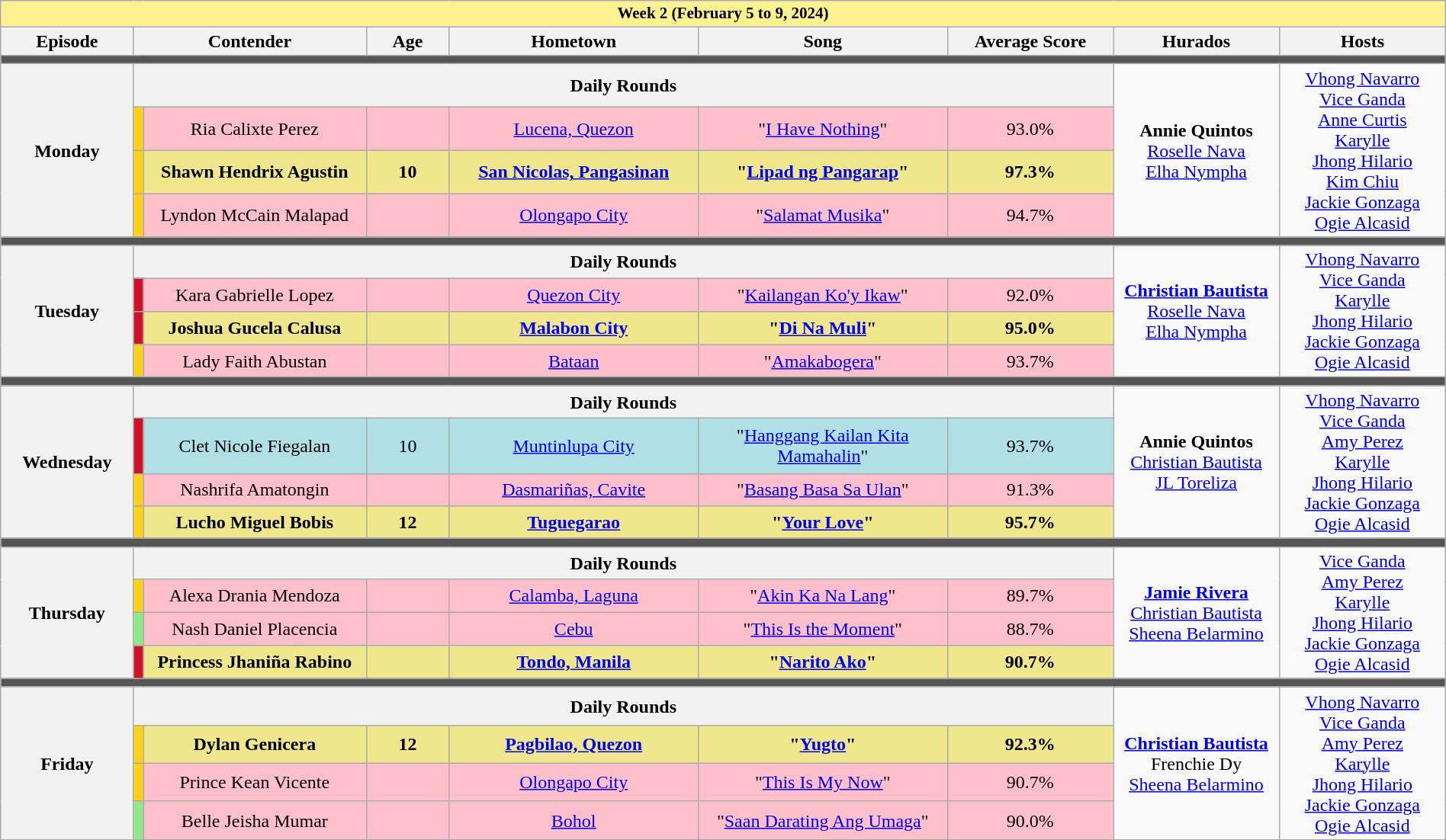<table class="wikitable mw-collapsible mw-collapsed" style="width:100%; text-align:center;">
<tr>
<th colspan="9" style="background-color:#fff291;font-size:14px">Week 2 (February 5 to 9, 2024)</th>
</tr>
<tr>
<th width="8%">Episode</th>
<th colspan="2" width="14%">Contender</th>
<th width="5%">Age</th>
<th width="15%">Hometown</th>
<th width="15%">Song</th>
<th width="10%">Average Score</th>
<th width="10%">Hurados</th>
<th width="10%">Hosts</th>
</tr>
<tr>
<td colspan="9" style="background:#555;"></td>
</tr>
<tr>
<th rowspan="4">Monday<br></th>
<th colspan="6">Daily Rounds</th>
<td rowspan="4"><strong>Annie Quintos</strong><br><a href='#'>Roselle Nava</a><br><a href='#'>Elha Nympha</a></td>
<td rowspan="4"><a href='#'>Vhong Navarro</a><br><a href='#'>Vice Ganda</a><br><a href='#'>Anne Curtis</a><br><a href='#'>Karylle</a><br><a href='#'>Jhong Hilario</a><br><a href='#'>Kim Chiu</a><br><a href='#'>Jackie Gonzaga</a><br><a href='#'>Ogie Alcasid</a></td>
</tr>
<tr style="background:pink"|>
<td style="background:#FCD116"></td>
<td>Ria Calixte Perez</td>
<td></td>
<td><a href='#'>Lucena, Quezon</a></td>
<td>"<a href='#'>I Have Nothing</a>"</td>
<td>93.0%</td>
</tr>
<tr style="background:Khaki"|>
<td style="background:#FCD116"></td>
<td><strong>Shawn Hendrix Agustin</strong></td>
<td><strong>10</strong></td>
<td><strong><a href='#'>San Nicolas, Pangasinan</a></strong></td>
<td><strong>"<a href='#'>Lipad ng Pangarap</a>"</strong></td>
<td><strong>97.3%</strong></td>
</tr>
<tr style="background:pink"|>
<td style="background:#FCD116"></td>
<td>Lyndon McCain Malapad</td>
<td></td>
<td><a href='#'>Olongapo City</a></td>
<td>"<a href='#'>Salamat Musika</a>"</td>
<td>94.7%</td>
</tr>
<tr>
<td colspan="9" style="background:#555;"></td>
</tr>
<tr>
<th rowspan="4">Tuesday<br></th>
<th colspan="6">Daily Rounds</th>
<td rowspan="4"><strong><a href='#'>Christian Bautista</a></strong><br><a href='#'>Roselle Nava</a><br><a href='#'>Elha Nympha</a></td>
<td rowspan="4"><a href='#'>Vhong Navarro</a><br><a href='#'>Vice Ganda</a><br><a href='#'>Karylle</a><br><a href='#'>Jhong Hilario</a><br><a href='#'>Jackie Gonzaga</a><br><a href='#'>Ogie Alcasid</a></td>
</tr>
<tr style="background:pink"|>
<td style="background:#CE1126"></td>
<td>Kara Gabrielle Lopez</td>
<td></td>
<td><a href='#'>Quezon City</a></td>
<td>"<a href='#'>Kailangan Ko'y Ikaw</a>"</td>
<td>92.0%</td>
</tr>
<tr style="background:Khaki"|>
<td style="background:#CE1126"></td>
<td><strong>Joshua Gucela Calusa</strong></td>
<td></td>
<td><strong><a href='#'>Malabon City</a></strong></td>
<td><strong>"<a href='#'>Di Na Muli</a>"</strong></td>
<td><strong>95.0%</strong></td>
</tr>
<tr style="background:pink"|>
<td style="background:#FCD116"></td>
<td>Lady Faith Abustan</td>
<td></td>
<td><a href='#'>Bataan</a></td>
<td>"<a href='#'>Amakabogera</a>"</td>
<td>93.7%</td>
</tr>
<tr>
<td colspan="9" style="background:#555;"></td>
</tr>
<tr>
<th rowspan="4">Wednesday<br></th>
<th colspan="6">Daily Rounds</th>
<td rowspan="4"><strong>Annie Quintos</strong><br><a href='#'>Christian Bautista</a><br><a href='#'>JL Toreliza</a></td>
<td rowspan="4"><a href='#'>Vhong Navarro</a><br><a href='#'>Vice Ganda</a><br><a href='#'>Amy Perez</a><br><a href='#'>Karylle</a><br><a href='#'>Jhong Hilario</a><br><a href='#'>Jackie Gonzaga</a><br><a href='#'>Ogie Alcasid</a></td>
</tr>
<tr style="background:#B0E0E6"|>
<td style="background:#CE1126"></td>
<td>Clet Nicole Fiegalan</td>
<td>10</td>
<td><a href='#'>Muntinlupa City</a></td>
<td>"<a href='#'>Hanggang Kailan Kita Mamahalin</a>"</td>
<td>93.7%</td>
</tr>
<tr style="background:pink"|>
<td style="background:#FCD116"></td>
<td>Nashrifa Amatongin</td>
<td></td>
<td><a href='#'>Dasmariñas, Cavite</a></td>
<td>"<a href='#'>Basang Basa Sa Ulan</a>"</td>
<td>91.3%</td>
</tr>
<tr style="background:Khaki"|>
<td style="background:#FCD116"></td>
<td><strong>Lucho Miguel Bobis</strong></td>
<td><strong>12</strong></td>
<td><strong><a href='#'>Tuguegarao</a></strong></td>
<td><strong>"<a href='#'>Your Love</a>"</strong></td>
<td><strong>95.7%</strong></td>
</tr>
<tr>
<td colspan="9" style="background:#555;"></td>
</tr>
<tr>
<th rowspan="4">Thursday<br></th>
<th colspan="6">Daily Rounds</th>
<td rowspan="4"><strong><a href='#'>Jamie Rivera</a></strong><br><a href='#'>Christian Bautista</a><br><a href='#'>Sheena Belarmino</a></td>
<td rowspan="4"><a href='#'>Vice Ganda</a><br><a href='#'>Amy Perez</a><br><a href='#'>Karylle</a><br><a href='#'>Jhong Hilario</a><br><a href='#'>Jackie Gonzaga</a><br><a href='#'>Ogie Alcasid</a></td>
</tr>
<tr style="background:pink"|>
<td style="background:#FCD116"></td>
<td>Alexa Drania Mendoza</td>
<td></td>
<td><a href='#'>Calamba, Laguna</a></td>
<td>"<a href='#'>Akin Ka Na Lang</a>"</td>
<td>89.7%</td>
</tr>
<tr style="background:pink"|>
<td style="background:#8deb87"></td>
<td>Nash Daniel Placencia</td>
<td></td>
<td><a href='#'>Cebu</a></td>
<td>"<a href='#'>This Is the Moment</a>"</td>
<td>88.7%</td>
</tr>
<tr style="background:Khaki"|>
<td style="background:#CE1126"></td>
<td><strong>Princess Jhaniña Rabino</strong></td>
<td></td>
<td><strong><a href='#'>Tondo, Manila</a></strong></td>
<td><strong>"<a href='#'>Narito Ako</a>"</strong></td>
<td><strong>90.7%</strong></td>
</tr>
<tr>
<td colspan="9" style="background:#555;"></td>
</tr>
<tr>
<th rowspan="4">Friday<br></th>
<th colspan="6">Daily Rounds</th>
<td rowspan="4"><strong><a href='#'>Christian Bautista</a></strong><br>Frenchie Dy<br><a href='#'>Sheena Belarmino</a></td>
<td rowspan="4"><a href='#'>Vhong Navarro</a><br><a href='#'>Vice Ganda</a><br><a href='#'>Amy Perez</a><br><a href='#'>Karylle</a><br><a href='#'>Jhong Hilario</a><br><a href='#'>Jackie Gonzaga</a><br><a href='#'>Ogie Alcasid</a></td>
</tr>
<tr style="background:Khaki"|>
<td style="background:#FCD116"></td>
<td><strong>Dylan Genicera</strong></td>
<td><strong>12</strong></td>
<td><strong><a href='#'>Pagbilao, Quezon</a></strong></td>
<td><strong>"<a href='#'>Yugto</a>"</strong></td>
<td><strong>92.3%</strong></td>
</tr>
<tr style="background:pink"|>
<td style="background:#FCD116"></td>
<td>Prince Kean Vicente</td>
<td></td>
<td><a href='#'>Olongapo City</a></td>
<td>"<a href='#'>This Is My Now</a>"</td>
<td>90.7%</td>
</tr>
<tr style="background:pink"|>
<td style="background:#8deb87"></td>
<td>Belle Jeisha Mumar</td>
<td></td>
<td><a href='#'>Bohol</a></td>
<td>"<a href='#'>Saan Darating Ang Umaga</a>"</td>
<td>90.0%</td>
</tr>
<tr>
</tr>
</table>
